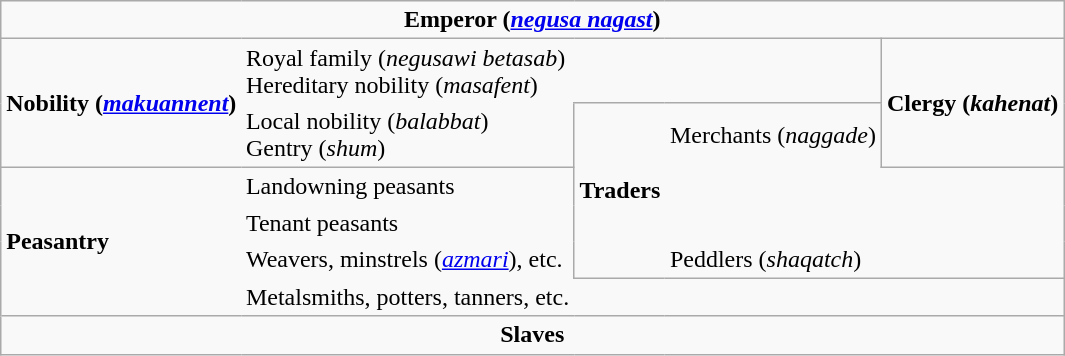<table class="wikitable">
<tr>
<td colspan= "5" style="text-align:center;"><strong>Emperor (<em><a href='#'>negusa nagast</a></em>)</strong></td>
</tr>
<tr style="vertical-align:middle;">
<td rowspan= "2" style="border-style: solid none solid solid;"><strong>Nobility (<em><a href='#'>makuannent</a></em>)</strong></td>
<td style="border-style: solid none none none;">Royal family (<em>negusawi betasab</em>) <br> Hereditary nobility (<em>masafent</em>)</td>
<td colspan= "2" style ="border-style: solid solid solid none;"> </td>
<td rowspan= "2"><strong>Clergy (<em>kahenat</em>)</strong></td>
</tr>
<tr>
<td style="border-style: none solid solid none;">Local nobility (<em>balabbat</em>) <br> Gentry (<em>shum</em>) <br></td>
<td rowspan= "4" style="border-style: solid none solid solid; vertical-align:middle;"><strong>Traders</strong></td>
<td style="border-style: solid solid none none;">Merchants (<em>naggade</em>)</td>
</tr>
<tr style="vertical-align:middle;">
<td rowspan= "4" style="border-style: solid none none solid;"><strong>Peasantry</strong></td>
<td style="border-style: solid solid none none;">Landowning peasants</td>
<td style ="border-style: none none none none;"> </td>
</tr>
<tr>
<td style ="border-style: none solid none none;">Tenant peasants</td>
<td style ="border-style: none none none none;"> </td>
</tr>
<tr>
<td style ="border-style: none solid none none;">Weavers, minstrels (<em><a href='#'>azmari</a></em>), etc.</td>
<td colspan = "2" style ="border-style: none solid solid none;">Peddlers (<em>shaqatch</em>)</td>
</tr>
<tr>
<td style ="border-style: none none solid none;">Metalsmiths, potters, tanners, etc.</td>
</tr>
<tr>
<td colspan = "5" style="text-align:center;"><strong>Slaves</strong></td>
</tr>
</table>
